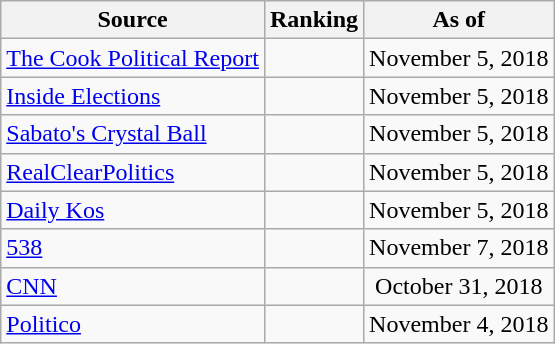<table class="wikitable" style="text-align:center">
<tr>
<th>Source</th>
<th>Ranking</th>
<th>As of</th>
</tr>
<tr>
<td style="text-align:left"><a href='#'>The Cook Political Report</a></td>
<td></td>
<td>November 5, 2018</td>
</tr>
<tr>
<td style="text-align:left"><a href='#'>Inside Elections</a></td>
<td></td>
<td>November 5, 2018</td>
</tr>
<tr>
<td style="text-align:left"><a href='#'>Sabato's Crystal Ball</a></td>
<td></td>
<td>November 5, 2018</td>
</tr>
<tr>
<td style="text-align:left"><a href='#'>RealClearPolitics</a></td>
<td></td>
<td>November 5, 2018</td>
</tr>
<tr>
<td style="text-align:left"><a href='#'>Daily Kos</a></td>
<td></td>
<td>November 5, 2018</td>
</tr>
<tr>
<td style="text-align:left"><a href='#'>538</a></td>
<td></td>
<td>November 7, 2018</td>
</tr>
<tr>
<td style="text-align:left"><a href='#'>CNN</a></td>
<td></td>
<td>October 31, 2018</td>
</tr>
<tr>
<td style="text-align:left"><a href='#'>Politico</a></td>
<td></td>
<td>November 4, 2018</td>
</tr>
</table>
